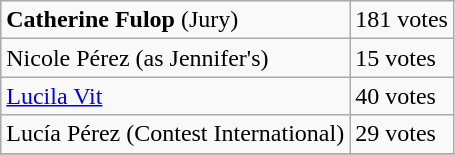<table class="wikitable">
<tr>
<td><strong>Catherine Fulop</strong> (Jury)</td>
<td>181 votes</td>
</tr>
<tr>
<td>Nicole Pérez (as Jennifer's)</td>
<td>15 votes</td>
</tr>
<tr>
<td><a href='#'>Lucila Vit</a></td>
<td>40 votes</td>
</tr>
<tr>
<td>Lucía Pérez (Contest International)</td>
<td>29 votes</td>
</tr>
<tr>
</tr>
</table>
